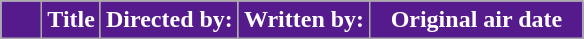<table class=wikitable style="background:#FFFFFF">
<tr style="color:#FFFFFF">
<th style="background:#551A8B; width:20px"></th>
<th style="background:#551A8B">Title</th>
<th style="background:#551A8B">Directed by:</th>
<th style="background:#551A8B">Written by:</th>
<th style="background:#551A8B; width:135px">Original air date<br>





</th>
</tr>
</table>
